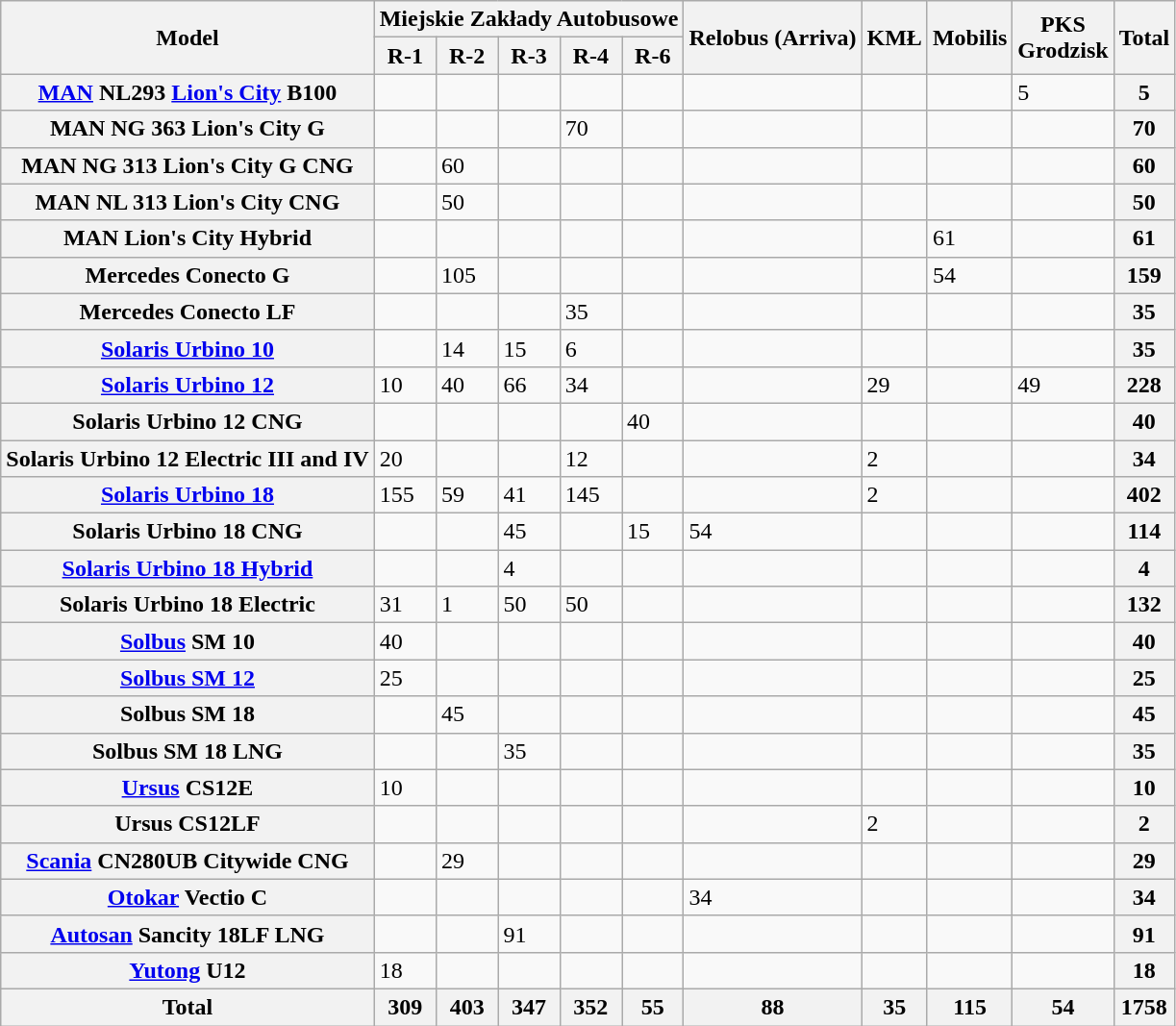<table class="wikitable">
<tr>
<th rowspan="2">Model</th>
<th colspan="5">Miejskie Zakłady Autobusowe</th>
<th rowspan="2">Relobus (Arriva)</th>
<th rowspan="2">KMŁ</th>
<th rowspan="2">Mobilis</th>
<th rowspan="2">PKS<br>Grodzisk</th>
<th rowspan="2">Total</th>
</tr>
<tr>
<th>R-1</th>
<th>R-2</th>
<th>R-3</th>
<th>R-4</th>
<th>R-6</th>
</tr>
<tr>
<th><a href='#'>MAN</a> NL293 <a href='#'>Lion's City</a> B100</th>
<td></td>
<td></td>
<td></td>
<td></td>
<td></td>
<td></td>
<td></td>
<td></td>
<td>5</td>
<th>5</th>
</tr>
<tr>
<th>MAN NG 363 Lion's City G</th>
<td></td>
<td></td>
<td></td>
<td>70</td>
<td></td>
<td></td>
<td></td>
<td></td>
<td></td>
<th>70</th>
</tr>
<tr>
<th>MAN NG 313 Lion's City G CNG</th>
<td></td>
<td>60</td>
<td></td>
<td></td>
<td></td>
<td></td>
<td></td>
<td></td>
<td></td>
<th>60</th>
</tr>
<tr>
<th>MAN NL 313 Lion's City CNG</th>
<td></td>
<td>50</td>
<td></td>
<td></td>
<td></td>
<td></td>
<td></td>
<td></td>
<td></td>
<th>50</th>
</tr>
<tr>
<th>MAN Lion's City Hybrid</th>
<td></td>
<td></td>
<td></td>
<td></td>
<td></td>
<td></td>
<td></td>
<td>61</td>
<td></td>
<th>61</th>
</tr>
<tr>
<th>Mercedes Conecto G</th>
<td></td>
<td>105</td>
<td></td>
<td></td>
<td></td>
<td></td>
<td></td>
<td>54</td>
<td></td>
<th>159</th>
</tr>
<tr>
<th>Mercedes Conecto LF</th>
<td></td>
<td></td>
<td></td>
<td>35</td>
<td></td>
<td></td>
<td></td>
<td></td>
<td></td>
<th>35</th>
</tr>
<tr>
<th><a href='#'>Solaris Urbino 10</a></th>
<td></td>
<td>14</td>
<td>15</td>
<td>6</td>
<td></td>
<td></td>
<td></td>
<td></td>
<td></td>
<th>35</th>
</tr>
<tr>
<th><a href='#'>Solaris Urbino 12</a></th>
<td>10</td>
<td>40</td>
<td>66</td>
<td>34</td>
<td></td>
<td></td>
<td>29</td>
<td></td>
<td>49</td>
<th>228</th>
</tr>
<tr>
<th>Solaris Urbino 12 CNG</th>
<td></td>
<td></td>
<td></td>
<td></td>
<td>40</td>
<td></td>
<td></td>
<td></td>
<td></td>
<th>40</th>
</tr>
<tr>
<th>Solaris Urbino 12 Electric III and IV</th>
<td>20</td>
<td></td>
<td></td>
<td>12</td>
<td></td>
<td></td>
<td>2</td>
<td></td>
<td></td>
<th>34</th>
</tr>
<tr>
<th><a href='#'>Solaris Urbino 18</a></th>
<td>155</td>
<td>59</td>
<td>41</td>
<td>145</td>
<td></td>
<td></td>
<td>2</td>
<td></td>
<td></td>
<th>402</th>
</tr>
<tr>
<th>Solaris Urbino 18 CNG</th>
<td></td>
<td></td>
<td>45</td>
<td></td>
<td>15</td>
<td>54</td>
<td></td>
<td></td>
<td></td>
<th>114</th>
</tr>
<tr>
<th><a href='#'>Solaris Urbino 18 Hybrid</a></th>
<td></td>
<td></td>
<td>4</td>
<td></td>
<td></td>
<td></td>
<td></td>
<td></td>
<td></td>
<th>4</th>
</tr>
<tr>
<th>Solaris Urbino 18 Electric</th>
<td>31</td>
<td>1</td>
<td>50</td>
<td>50</td>
<td></td>
<td></td>
<td></td>
<td></td>
<td></td>
<th>132</th>
</tr>
<tr>
<th><a href='#'>Solbus</a> SM 10</th>
<td>40</td>
<td></td>
<td></td>
<td></td>
<td></td>
<td></td>
<td></td>
<td></td>
<td></td>
<th>40</th>
</tr>
<tr>
<th><a href='#'>Solbus SM 12</a></th>
<td>25</td>
<td></td>
<td></td>
<td></td>
<td></td>
<td></td>
<td></td>
<td></td>
<td></td>
<th>25</th>
</tr>
<tr>
<th>Solbus SM 18</th>
<td></td>
<td>45</td>
<td></td>
<td></td>
<td></td>
<td></td>
<td></td>
<td></td>
<td></td>
<th>45</th>
</tr>
<tr>
<th>Solbus SM 18 LNG</th>
<td></td>
<td></td>
<td>35</td>
<td></td>
<td></td>
<td></td>
<td></td>
<td></td>
<td></td>
<th>35</th>
</tr>
<tr>
<th><a href='#'>Ursus</a> CS12E</th>
<td>10</td>
<td></td>
<td></td>
<td></td>
<td></td>
<td></td>
<td></td>
<td></td>
<td></td>
<th>10</th>
</tr>
<tr>
<th><strong>Ursus CS12LF</strong></th>
<td></td>
<td></td>
<td></td>
<td></td>
<td></td>
<td></td>
<td>2</td>
<td></td>
<td></td>
<th>2</th>
</tr>
<tr>
<th><a href='#'>Scania</a> CN280UB Citywide CNG</th>
<td></td>
<td>29</td>
<td></td>
<td></td>
<td></td>
<td></td>
<td></td>
<td></td>
<td></td>
<th>29</th>
</tr>
<tr>
<th><a href='#'>Otokar</a> <strong>Vectio C</strong></th>
<td></td>
<td></td>
<td></td>
<td></td>
<td></td>
<td>34</td>
<td></td>
<td></td>
<td></td>
<th>34</th>
</tr>
<tr>
<th><a href='#'>Autosan</a> Sancity 18LF LNG</th>
<td></td>
<td></td>
<td>91</td>
<td></td>
<td></td>
<td></td>
<td></td>
<td></td>
<td></td>
<th>91</th>
</tr>
<tr>
<th><a href='#'>Yutong</a> U12</th>
<td>18</td>
<td></td>
<td></td>
<td></td>
<td></td>
<td></td>
<td></td>
<td></td>
<td></td>
<th>18</th>
</tr>
<tr>
<th>Total</th>
<th>309</th>
<th>403</th>
<th>347</th>
<th>352</th>
<th>55</th>
<th>88</th>
<th>35</th>
<th>115</th>
<th>54</th>
<th>1758</th>
</tr>
</table>
